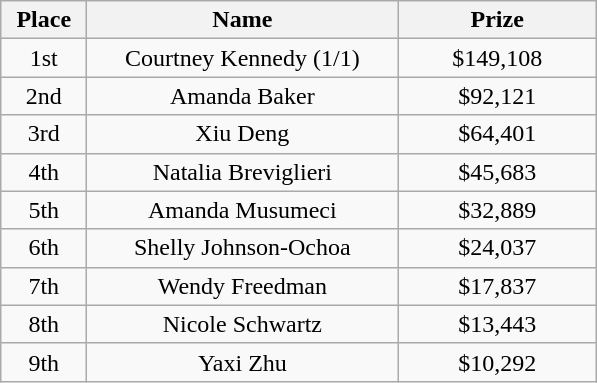<table class="wikitable">
<tr>
<th width="50">Place</th>
<th width="200">Name</th>
<th width="125">Prize</th>
</tr>
<tr>
<td align = "center">1st</td>
<td align = "center">Courtney Kennedy (1/1)</td>
<td align = "center">$149,108</td>
</tr>
<tr>
<td align = "center">2nd</td>
<td align = "center">Amanda Baker</td>
<td align = "center">$92,121</td>
</tr>
<tr>
<td align = "center">3rd</td>
<td align = "center">Xiu Deng</td>
<td align = "center">$64,401</td>
</tr>
<tr>
<td align = "center">4th</td>
<td align = "center">Natalia Breviglieri</td>
<td align = "center">$45,683</td>
</tr>
<tr>
<td align = "center">5th</td>
<td align = "center">Amanda Musumeci</td>
<td align = "center">$32,889</td>
</tr>
<tr>
<td align = "center">6th</td>
<td align = "center">Shelly Johnson-Ochoa</td>
<td align = "center">$24,037</td>
</tr>
<tr>
<td align = "center">7th</td>
<td align = "center">Wendy Freedman</td>
<td align = "center">$17,837</td>
</tr>
<tr>
<td align = "center">8th</td>
<td align = "center">Nicole Schwartz</td>
<td align = "center">$13,443</td>
</tr>
<tr>
<td align = "center">9th</td>
<td align = "center">Yaxi Zhu</td>
<td align = "center">$10,292</td>
</tr>
</table>
